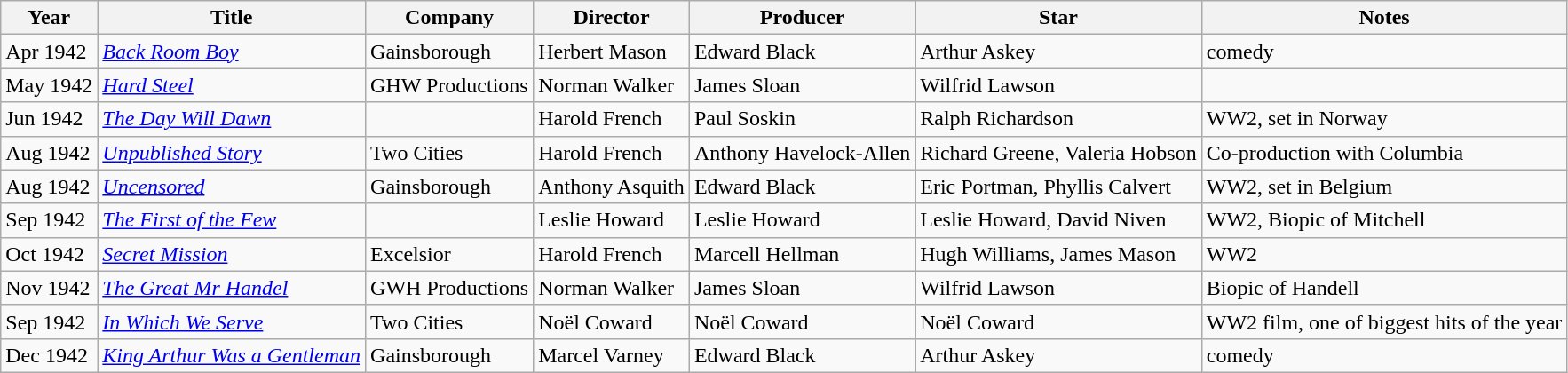<table class="wikitable sortable">
<tr>
<th>Year</th>
<th>Title</th>
<th>Company</th>
<th>Director</th>
<th>Producer</th>
<th>Star</th>
<th>Notes</th>
</tr>
<tr>
<td>Apr 1942</td>
<td><em><a href='#'>Back Room Boy</a></em></td>
<td>Gainsborough</td>
<td>Herbert Mason</td>
<td>Edward Black</td>
<td>Arthur Askey</td>
<td>comedy</td>
</tr>
<tr>
<td>May 1942</td>
<td><em><a href='#'>Hard Steel</a></em></td>
<td>GHW Productions</td>
<td>Norman Walker</td>
<td>James Sloan</td>
<td>Wilfrid Lawson</td>
<td></td>
</tr>
<tr>
<td>Jun 1942</td>
<td><em><a href='#'>The Day Will Dawn</a></em></td>
<td></td>
<td>Harold French</td>
<td>Paul Soskin</td>
<td>Ralph Richardson</td>
<td>WW2, set in Norway</td>
</tr>
<tr>
<td>Aug 1942</td>
<td><em><a href='#'>Unpublished Story</a></em></td>
<td>Two Cities</td>
<td>Harold French</td>
<td>Anthony Havelock-Allen</td>
<td>Richard Greene, Valeria Hobson</td>
<td>Co-production with Columbia </td>
</tr>
<tr>
<td>Aug 1942</td>
<td><em><a href='#'>Uncensored</a></em></td>
<td>Gainsborough</td>
<td>Anthony Asquith</td>
<td>Edward Black</td>
<td>Eric Portman, Phyllis Calvert</td>
<td>WW2, set in Belgium</td>
</tr>
<tr>
<td>Sep 1942</td>
<td><em><a href='#'>The First of the Few</a></em></td>
<td></td>
<td>Leslie Howard</td>
<td>Leslie Howard</td>
<td>Leslie Howard, David Niven</td>
<td>WW2, Biopic of Mitchell</td>
</tr>
<tr>
<td>Oct 1942</td>
<td><em><a href='#'>Secret Mission</a></em></td>
<td>Excelsior</td>
<td>Harold French</td>
<td>Marcell Hellman</td>
<td>Hugh Williams, James Mason</td>
<td>WW2</td>
</tr>
<tr>
<td>Nov 1942</td>
<td><em><a href='#'>The Great Mr Handel</a></em></td>
<td>GWH Productions</td>
<td>Norman Walker</td>
<td>James Sloan</td>
<td>Wilfrid Lawson</td>
<td>Biopic of Handell</td>
</tr>
<tr>
<td>Sep 1942</td>
<td><em><a href='#'>In Which We Serve</a></em></td>
<td>Two Cities</td>
<td>Noël Coward</td>
<td>Noël Coward</td>
<td>Noël Coward</td>
<td>WW2 film, one of biggest hits of the year</td>
</tr>
<tr>
<td>Dec 1942</td>
<td><em><a href='#'>King Arthur Was a Gentleman</a></em></td>
<td>Gainsborough</td>
<td>Marcel Varney</td>
<td>Edward Black</td>
<td>Arthur Askey</td>
<td>comedy</td>
</tr>
</table>
